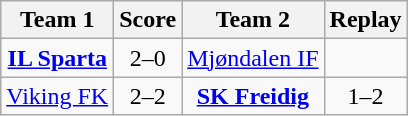<table class="wikitable" style="text-align: center;">
<tr>
<th>Team 1</th>
<th>Score</th>
<th>Team 2</th>
<th>Replay</th>
</tr>
<tr>
<td><strong><a href='#'>IL Sparta</a></strong></td>
<td>2–0</td>
<td><a href='#'>Mjøndalen IF</a></td>
<td></td>
</tr>
<tr>
<td><a href='#'>Viking FK</a></td>
<td>2–2</td>
<td><strong><a href='#'>SK Freidig</a></strong></td>
<td>1–2</td>
</tr>
</table>
